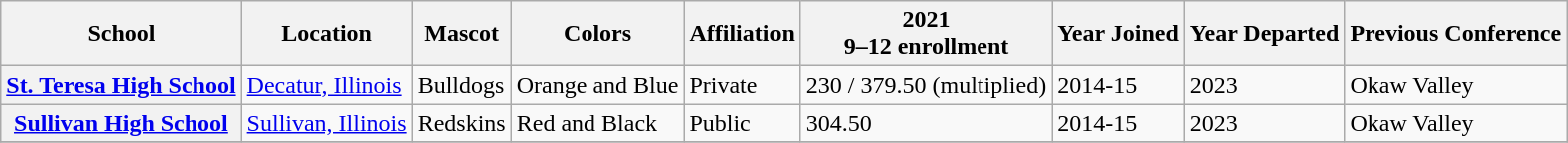<table class="wikitable plainrowheaders">
<tr>
<th scope="col">School</th>
<th scope="col">Location</th>
<th scope="col">Mascot</th>
<th scope="col">Colors</th>
<th scope="col">Affiliation</th>
<th scope="col">2021<br>9–12 enrollment</th>
<th scope="col">Year Joined</th>
<th scope="col">Year Departed</th>
<th scope="col">Previous Conference</th>
</tr>
<tr>
<th scope="row"><a href='#'>St. Teresa High School</a></th>
<td><a href='#'>Decatur, Illinois</a></td>
<td>Bulldogs</td>
<td>Orange and Blue<br> </td>
<td>Private</td>
<td>230 / 379.50 (multiplied)</td>
<td>2014-15</td>
<td>2023</td>
<td>Okaw Valley</td>
</tr>
<tr>
<th scope="row"><a href='#'>Sullivan High School</a></th>
<td><a href='#'>Sullivan, Illinois</a></td>
<td>Redskins</td>
<td>Red and Black<br> </td>
<td>Public</td>
<td>304.50</td>
<td>2014-15</td>
<td>2023</td>
<td>Okaw Valley</td>
</tr>
<tr>
</tr>
</table>
